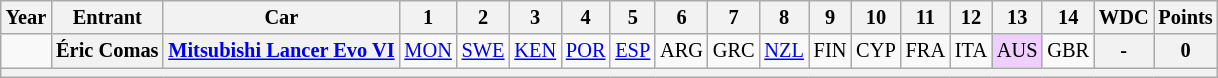<table class="wikitable" border="1" style="text-align:center; font-size:85%;">
<tr>
<th>Year</th>
<th>Entrant</th>
<th>Car</th>
<th>1</th>
<th>2</th>
<th>3</th>
<th>4</th>
<th>5</th>
<th>6</th>
<th>7</th>
<th>8</th>
<th>9</th>
<th>10</th>
<th>11</th>
<th>12</th>
<th>13</th>
<th>14</th>
<th>WDC</th>
<th>Points</th>
</tr>
<tr>
<td></td>
<th nowrap>Éric Comas</th>
<th nowrap><a href='#'>Mitsubishi Lancer Evo VI</a></th>
<td><a href='#'>MON</a></td>
<td><a href='#'>SWE</a></td>
<td><a href='#'>KEN</a></td>
<td><a href='#'>POR</a></td>
<td><a href='#'>ESP</a></td>
<td>ARG</td>
<td>GRC</td>
<td><a href='#'>NZL</a></td>
<td>FIN</td>
<td>CYP</td>
<td>FRA</td>
<td>ITA</td>
<td style="background:#EFCFFF;">AUS<br></td>
<td>GBR</td>
<th>-</th>
<th>0</th>
</tr>
<tr>
<th colspan="19"></th>
</tr>
</table>
